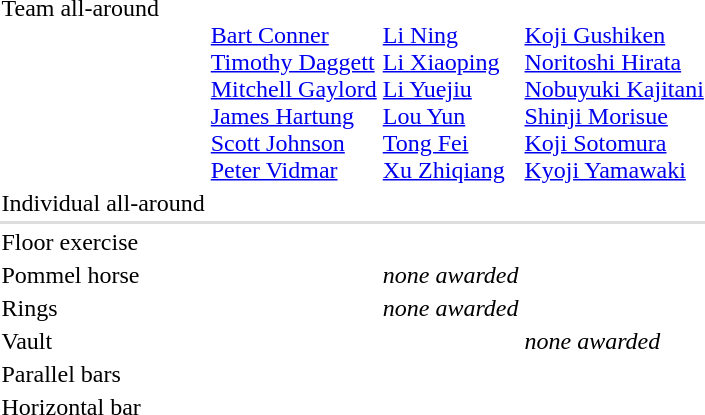<table>
<tr valign="top">
<td>Team all-around<br></td>
<td><br><a href='#'>Bart Conner</a><br><a href='#'>Timothy Daggett</a><br><a href='#'>Mitchell Gaylord</a><br><a href='#'>James Hartung</a><br><a href='#'>Scott Johnson</a><br><a href='#'>Peter Vidmar</a></td>
<td><br><a href='#'>Li Ning</a><br><a href='#'>Li Xiaoping</a><br><a href='#'>Li Yuejiu</a><br><a href='#'>Lou Yun</a><br><a href='#'>Tong Fei</a><br><a href='#'>Xu Zhiqiang</a></td>
<td><br><a href='#'>Koji Gushiken</a><br><a href='#'>Noritoshi Hirata</a><br><a href='#'>Nobuyuki Kajitani</a><br><a href='#'>Shinji Morisue</a><br><a href='#'>Koji Sotomura</a><br><a href='#'>Kyoji Yamawaki</a></td>
</tr>
<tr valign="top">
<td>Individual all-around<br></td>
<td></td>
<td></td>
<td></td>
</tr>
<tr bgcolor=#DDDDDD>
<td colspan=7></td>
</tr>
<tr valign="top">
<td rowspan=2>Floor exercise<br></td>
<td rowspan=2></td>
<td rowspan=2></td>
<td></td>
</tr>
<tr>
<td></td>
</tr>
<tr valign="top">
<td rowspan=2>Pommel horse<br></td>
<td></td>
<td rowspan=2><em>none awarded</em></td>
<td rowspan=2></td>
</tr>
<tr>
<td></td>
</tr>
<tr valign="top">
<td rowspan=2>Rings<br></td>
<td></td>
<td rowspan=2><em>none awarded</em></td>
<td rowspan=2></td>
</tr>
<tr>
<td></td>
</tr>
<tr valign="top">
<td rowspan=4>Vault<br></td>
<td rowspan=4></td>
<td></td>
<td rowspan=4><em>none awarded</em></td>
</tr>
<tr>
<td></td>
</tr>
<tr>
<td></td>
</tr>
<tr>
<td></td>
</tr>
<tr valign="top">
<td>Parallel bars<br></td>
<td></td>
<td></td>
<td></td>
</tr>
<tr valign="top">
<td>Horizontal bar<br></td>
<td></td>
<td></td>
<td></td>
</tr>
</table>
